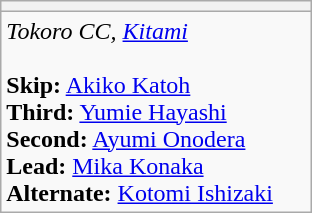<table class="wikitable">
<tr>
<th bgcolor="#efefef" width="200"></th>
</tr>
<tr>
<td><em>Tokoro CC, <a href='#'>Kitami</a></em><br><br><strong>Skip:</strong> <a href='#'>Akiko Katoh</a> <br>
<strong>Third:</strong> <a href='#'>Yumie Hayashi</a> <br>
<strong>Second:</strong> <a href='#'>Ayumi Onodera</a> <br>
<strong>Lead:</strong> <a href='#'>Mika Konaka</a> <br>
<strong>Alternate:</strong> <a href='#'>Kotomi Ishizaki</a> <br></td>
</tr>
</table>
